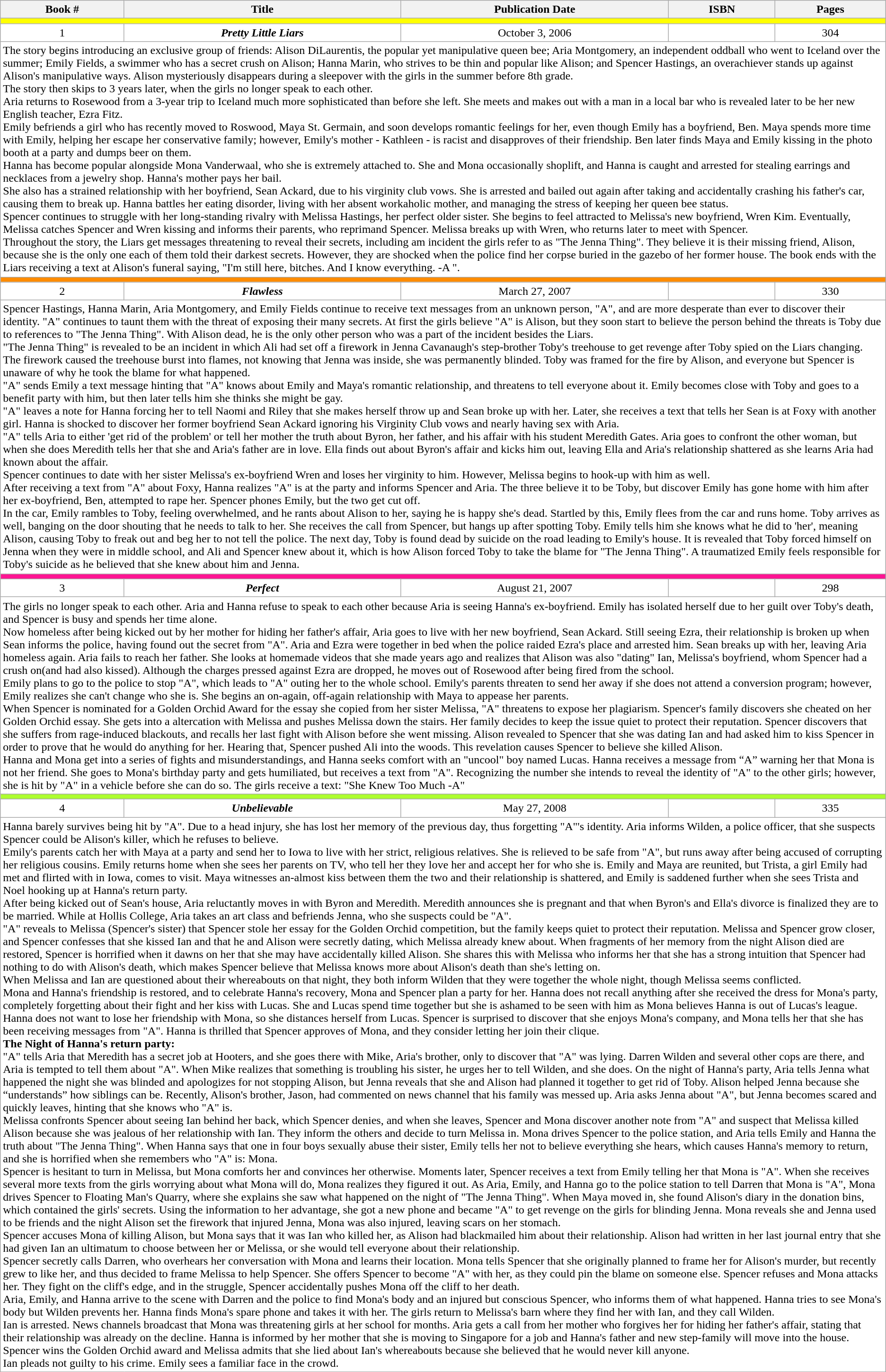<table class="wikitable" style="background-color:white">
<tr style="color:black">
<th>Book #</th>
<th>Title</th>
<th>Publication Date</th>
<th>ISBN</th>
<th>Pages</th>
</tr>
<tr>
<td colspan="6" bgcolor="FFFF00"></td>
</tr>
<tr>
<td align="center">1</td>
<td align="center"><strong><em>Pretty Little Liars</em></strong></td>
<td align="center">October 3, 2006</td>
<td align="center"></td>
<td align="center">304</td>
</tr>
<tr>
<td colspan="6">The story begins introducing an exclusive group of friends: Alison DiLaurentis, the popular yet manipulative queen bee; Aria Montgomery, an independent oddball who went to Iceland over the summer; Emily Fields, a swimmer who has a secret crush on Alison; Hanna Marin, who strives to be thin and popular like Alison; and Spencer Hastings, an overachiever stands up against Alison's manipulative ways. Alison mysteriously disappears during a sleepover with the girls in the summer before 8th grade.<br>The story then skips to 3 years later, when the girls no longer speak to each other.<br>Aria returns to Rosewood from a 3-year trip to Iceland much more sophisticated than before she left. She meets and makes out with a man in a local bar who is revealed later to be her new English teacher, Ezra Fitz.<br>Emily befriends a girl who has recently moved to Roswood, Maya St. Germain, and soon develops romantic feelings for her, even though Emily has a boyfriend, Ben. Maya spends more time with Emily, helping her escape her conservative family; however, Emily's mother - Kathleen - is racist and disapproves of their friendship. Ben later finds Maya and Emily kissing in the photo booth at a party and dumps beer on them.<br>Hanna has become popular alongside Mona Vanderwaal, who she is extremely attached to. She and Mona occasionally shoplift, and Hanna is caught and arrested for stealing earrings and necklaces from a jewelry shop. Hanna's mother pays her bail.<br>She also has a strained relationship with her boyfriend, Sean Ackard, due to his virginity club vows. She is arrested and bailed out again after taking and accidentally crashing his father's car, causing them to break up. Hanna battles her eating disorder, living with her absent workaholic mother, and managing the stress of keeping her queen bee status.<br>Spencer continues to struggle with her long-standing rivalry with Melissa Hastings, her perfect older sister. She begins to feel attracted to Melissa's new boyfriend, Wren Kim. Eventually, Melissa catches Spencer and Wren kissing and informs their parents, who reprimand Spencer. Melissa breaks up with Wren, who returns later to meet with Spencer.<br>Throughout the story, the Liars get messages threatening to reveal their secrets, including am incident the girls refer to as "The Jenna Thing". They  believe it is their missing friend, Alison, because she is the only one each of them told their darkest secrets. However, they are shocked when the police find her corpse buried in the gazebo of her former house. The book ends with the Liars receiving a text at Alison's funeral saying, "I'm still here, bitches. And I know everything. -A ".</td>
</tr>
<tr>
<td colspan="6" bgcolor="#FF8C00"></td>
</tr>
<tr>
<td align="center">2</td>
<td align="center"><strong><em>Flawless</em></strong></td>
<td align="center">March 27, 2007</td>
<td align="center"></td>
<td align="center">330</td>
</tr>
<tr>
<td colspan="6">Spencer Hastings, Hanna Marin, Aria Montgomery, and Emily Fields continue to receive text messages from an unknown person, "A", and are more desperate than ever to discover their identity. "A" continues to taunt them with the threat of exposing their many secrets. At first the girls believe "A" is Alison, but they soon start to believe the person behind the threats is Toby due to references to "The Jenna Thing". With Alison dead, he is the only other person who was a part of the incident besides the Liars.<br>"The Jenna Thing" is revealed to be an incident in which Ali had set off a firework in Jenna Cavanaugh's step-brother Toby's treehouse to get revenge after Toby spied on the Liars changing. The firework caused the treehouse burst into flames, not knowing that Jenna was inside, she was permanently blinded. Toby was framed for the fire by Alison, and everyone but Spencer is unaware of why he took the blame for what happened.<br>"A" sends Emily a text message hinting that "A" knows about Emily and Maya's romantic relationship, and threatens to tell everyone about it. Emily becomes close with Toby and goes to a benefit party with him, but then later tells him  she thinks she might be gay.<br>"A" leaves a note for Hanna forcing her to tell Naomi and Riley that she makes herself throw up and Sean broke up with her. Later, she receives a text that tells her Sean is at Foxy with another girl. Hanna is shocked to discover her former boyfriend Sean Ackard ignoring his Virginity Club vows and nearly having sex with Aria.<br>"A" tells Aria to either 'get rid of the problem' or tell her mother the truth about Byron, her father, and his affair with his student Meredith Gates. Aria goes to confront the other woman, but when she does Meredith tells her that she and Aria's father are in love. Ella finds out about Byron's affair and kicks him out, leaving Ella and Aria's relationship shattered as she learns Aria had known about the affair.<br>Spencer continues to date with her sister Melissa's ex-boyfriend Wren and loses her virginity to him. However, Melissa begins to hook-up with him as well.<br>After receiving a text from "A" about Foxy, Hanna realizes "A" is at the party and informs Spencer and Aria. The three believe it to be Toby, but discover Emily has gone home with him after her ex-boyfriend, Ben, attempted to rape her. Spencer phones Emily, but the two get cut off.<br>In the car, Emily rambles to Toby, feeling overwhelmed, and he rants about Alison to her, saying he is happy she's dead. Startled by this, Emily flees from the car and runs home. Toby arrives as well, banging on the door shouting that he needs to talk to her. She receives the call from Spencer, but hangs up after spotting Toby. Emily tells him she knows what he did to 'her', meaning Alison, causing Toby to freak out and beg her to not tell the police. The next day, Toby is found dead by suicide on the road leading to Emily's house. It is revealed that Toby forced himself on Jenna when they were in middle school, and Ali and Spencer knew about it, which is how Alison forced Toby to take the blame for "The Jenna Thing". A traumatized Emily feels responsible for Toby's suicide as he believed that she knew about him and Jenna.</td>
</tr>
<tr>
<td colspan="6" bgcolor="#FF1493"></td>
</tr>
<tr>
<td align="center">3</td>
<td align="center"><strong><em>Perfect</em></strong></td>
<td align="center">August 21, 2007</td>
<td align="center"></td>
<td align="center">298</td>
</tr>
<tr>
<td colspan="6">The girls no longer speak to each other. Aria and Hanna refuse to speak to each other because Aria is seeing Hanna's ex-boyfriend. Emily has isolated herself due to her guilt over Toby's death, and Spencer is busy and spends her time alone.<br>Now homeless after being kicked out by her mother for hiding her father's affair, Aria goes to live with her new boyfriend, Sean Ackard. Still seeing Ezra, their relationship is broken up when Sean informs the police, having found out the secret from "A". Aria and Ezra were together in bed when the police raided Ezra's place and arrested him. Sean breaks up with her, leaving Aria homeless again. Aria fails to reach her father. She looks at homemade videos that she made years ago and realizes that Alison was also "dating" Ian, Melissa's boyfriend, whom Spencer had a crush on(and had also kissed). 
Although the charges pressed against Ezra are dropped, he moves out of Rosewood after being fired from the school.<br>Emily plans to go to the police to stop "A", which leads to "A" outing her to the whole school. Emily's parents threaten to send her away if she does not attend a conversion program; however, Emily realizes she can't change who she is. She begins an on-again, off-again relationship with Maya to appease her parents.<br>When Spencer is nominated for a Golden Orchid Award for the essay she copied from her sister Melissa, "A" threatens to expose her plagiarism. Spencer's family discovers she cheated on her Golden Orchid essay. She gets into a altercation with Melissa and pushes Melissa down the stairs. Her family decides to keep the  issue quiet to protect their reputation. Spencer discovers that she suffers from rage-induced blackouts, and recalls her last fight with Alison before she went missing. Alison revealed to Spencer that she was dating Ian and had asked him to kiss Spencer in order to prove that he would do anything for her. Hearing that, Spencer pushed Ali into the woods. This revelation causes Spencer to believe she killed Alison.<br>Hanna and Mona get into a series of fights and misunderstandings, and Hanna seeks comfort with an "uncool" boy named Lucas. Hanna receives a message from “A” warning her that Mona is not her friend. She goes to Mona's birthday party and gets humiliated, but receives a text from "A". Recognizing the number she intends to reveal the identity of "A" to the other girls; however, she is hit by "A" in a vehicle before she can do so. The girls receive a text: "She Knew Too Much -A"</td>
</tr>
<tr>
<td colspan="6" bgcolor="#ADFF2F"></td>
</tr>
<tr>
<td align="center">4</td>
<td align="center"><strong><em>Unbelievable</em></strong></td>
<td align="center">May 27, 2008</td>
<td align="center"></td>
<td align="center">335</td>
</tr>
<tr>
<td colspan="6">Hanna barely survives being hit by "A". Due to a head injury, she has lost her memory of the previous day, thus forgetting "A"'s identity. Aria informs Wilden, a police officer, that she suspects Spencer could be Alison's killer, which he refuses to believe.<br>Emily's parents catch her with Maya at a party and send her to Iowa to live with her strict, religious relatives. She is relieved to be safe from "A", but runs away after being accused of corrupting her religious cousins. Emily returns home when she sees her parents on TV, who tell her they love her and accept her for who she is. Emily and Maya are reunited, but Trista, a girl Emily had met and flirted with in Iowa, comes to visit. Maya witnesses an-almost kiss between them the two and their relationship is shattered, and Emily is saddened further when she sees Trista and Noel hooking up at Hanna's return party.<br>After being kicked out of Sean's house, Aria reluctantly moves in with Byron and Meredith. Meredith announces she is pregnant and that when Byron's and Ella's divorce is finalized they are to be married. While at Hollis College, Aria takes an art class and befriends Jenna, who she suspects could be "A".<br>"A" reveals to Melissa (Spencer's sister) that Spencer stole her essay for the Golden Orchid competition, but the family keeps quiet to protect their reputation. Melissa and Spencer grow closer, and Spencer confesses that she kissed Ian and that he and Alison were secretly dating, which Melissa already knew about. When fragments of her memory from the night Alison died are restored, Spencer is horrified when it dawns on her that she may have accidentally killed Alison. She shares this with Melissa who informs her that she has a strong intuition that Spencer had nothing to do with Alison's death, which makes Spencer believe that Melissa knows more about Alison's death than she's letting on.<br>When Melissa and Ian are questioned about their whereabouts on that night, they both inform Wilden that they were together the whole night, though Melissa seems conflicted.<br>Mona and Hanna's friendship is restored, and to celebrate Hanna's recovery, Mona and Spencer plan a party for her. Hanna does not recall anything after she received the dress for Mona's party, completely forgetting about their fight and her kiss with Lucas. She and Lucas spend  time together but she is ashamed to be seen with him as Mona believes Hanna is out of Lucas's league. Hanna does not want to lose her friendship with Mona, so she distances herself from Lucas. Spencer is surprised to discover that she enjoys Mona's company, and Mona tells her that she has been receiving messages from "A". Hanna is thrilled that Spencer approves of Mona, and they consider letting her join their clique.<br><strong>The Night of Hanna's return party:</strong><br>"A" tells Aria that Meredith has a secret job at Hooters, and she goes there with Mike, Aria's brother, only to discover that "A" was lying. Darren Wilden and several other cops are there, and Aria is tempted to tell them about "A". When Mike realizes that something is troubling his sister, he urges her to tell Wilden, and she does. On the night of Hanna's party, Aria tells Jenna what happened the night she was blinded and apologizes for not stopping Alison, but Jenna reveals that she and Alison had planned it together to get rid of Toby. Alison helped Jenna because she “understands” how siblings can be. Recently, Alison's brother, Jason, had commented on news channel that his family was messed up. Aria asks Jenna about "A", but Jenna becomes scared and quickly leaves, hinting that she knows who "A" is.<br>Melissa confronts Spencer about seeing Ian behind her back, which Spencer denies, and when she leaves, Spencer and Mona discover another note from "A" and suspect that Melissa killed Alison because she was jealous of her relationship with Ian. They inform the others and decide to turn Melissa in. Mona drives Spencer to the police station, and Aria tells Emily and Hanna the truth about "The Jenna Thing". When Hanna says that one in four boys sexually abuse their sister, Emily tells her not to believe everything she hears, which causes Hanna's memory to return, and she is horrified when she remembers who "A" is: Mona.<br>Spencer is hesitant to turn in Melissa, but Mona comforts her and convinces her otherwise. Moments later, Spencer receives a text from Emily telling her that Mona is "A". When she receives several more texts from the girls worrying about what Mona will do, Mona realizes  they figured it out. As Aria, Emily, and Hanna go to the police station to tell Darren that Mona is "A", Mona drives Spencer to Floating Man's Quarry, where she explains  she saw what happened on the night of "The Jenna Thing". When Maya moved in, she found Alison's diary in the donation bins, which contained the girls' secrets. Using the information to her advantage, she got a new phone and became "A" to get revenge on the girls for blinding Jenna. Mona reveals she and Jenna used to be friends and the night Alison set the firework that injured Jenna, Mona was also injured, leaving scars on her stomach.<br>Spencer accuses Mona of killing Alison, but Mona says that it was Ian who killed her, as Alison had blackmailed him about their relationship. Alison had written in her last journal entry that she had given Ian an ultimatum to choose between her or Melissa, or she would tell everyone about their relationship.<br>Spencer secretly calls Darren, who overhears her conversation with Mona and learns their location. Mona tells Spencer that she originally planned to frame her for Alison's murder, but recently grew to like her, and thus decided to frame Melissa to help Spencer. She offers Spencer to become "A" with her, as they could pin the blame on someone else. Spencer refuses and Mona attacks her. They fight on the cliff's edge, and in the struggle, Spencer accidentally pushes Mona off the cliff to her death.<br>Aria, Emily, and Hanna arrive to the scene with Darren and the police to find Mona's body and an injured but conscious Spencer, who informs them of what happened. Hanna tries to see Mona's body but Wilden prevents her. Hanna finds Mona's spare phone and takes it with her. The girls return to Melissa's barn where they find her with Ian, and they call Wilden.<br>Ian is arrested. News channels broadcast that Mona was threatening girls at her school for months. Aria gets a call from her mother who forgives her for hiding her father's affair, stating that their relationship was already on the decline. Hanna is informed by her mother that she is moving to Singapore for a job and Hanna's father and new step-family will move into the house. Spencer wins the Golden Orchid award and Melissa admits that she lied about Ian's whereabouts because she believed that he would never kill anyone.<br>Ian pleads not guilty to his crime. Emily sees a familiar face in the crowd.</td>
</tr>
</table>
